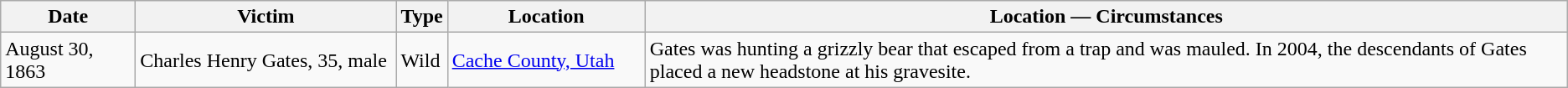<table class="wikitable sortable">
<tr>
<th style="width:100px;" class="unsortable">Date</th>
<th style="width:200px;" class="unsortable">Victim</th>
<th class="unsortable">Type</th>
<th style="width:150px;" class="unsortable">Location</th>
<th class=unsortable>Location — Circumstances</th>
</tr>
<tr>
<td>August 30, 1863</td>
<td>Charles Henry Gates, 35, male</td>
<td>Wild</td>
<td><a href='#'>Cache County, Utah</a></td>
<td>Gates was hunting a grizzly bear that escaped from a trap and was mauled. In 2004, the descendants of Gates placed a new headstone at his gravesite.</td>
</tr>
</table>
